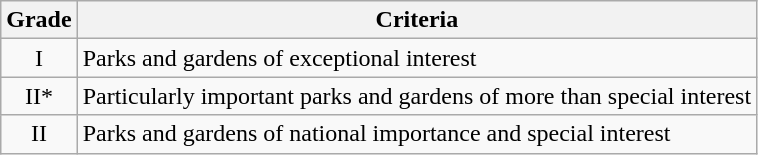<table class="wikitable">
<tr>
<th>Grade</th>
<th>Criteria</th>
</tr>
<tr>
<td align="center" >I</td>
<td>Parks and gardens of exceptional interest</td>
</tr>
<tr>
<td align="center" >II*</td>
<td>Particularly important parks and gardens of more than special interest</td>
</tr>
<tr>
<td align="center" >II</td>
<td>Parks and gardens of national importance and special interest</td>
</tr>
</table>
